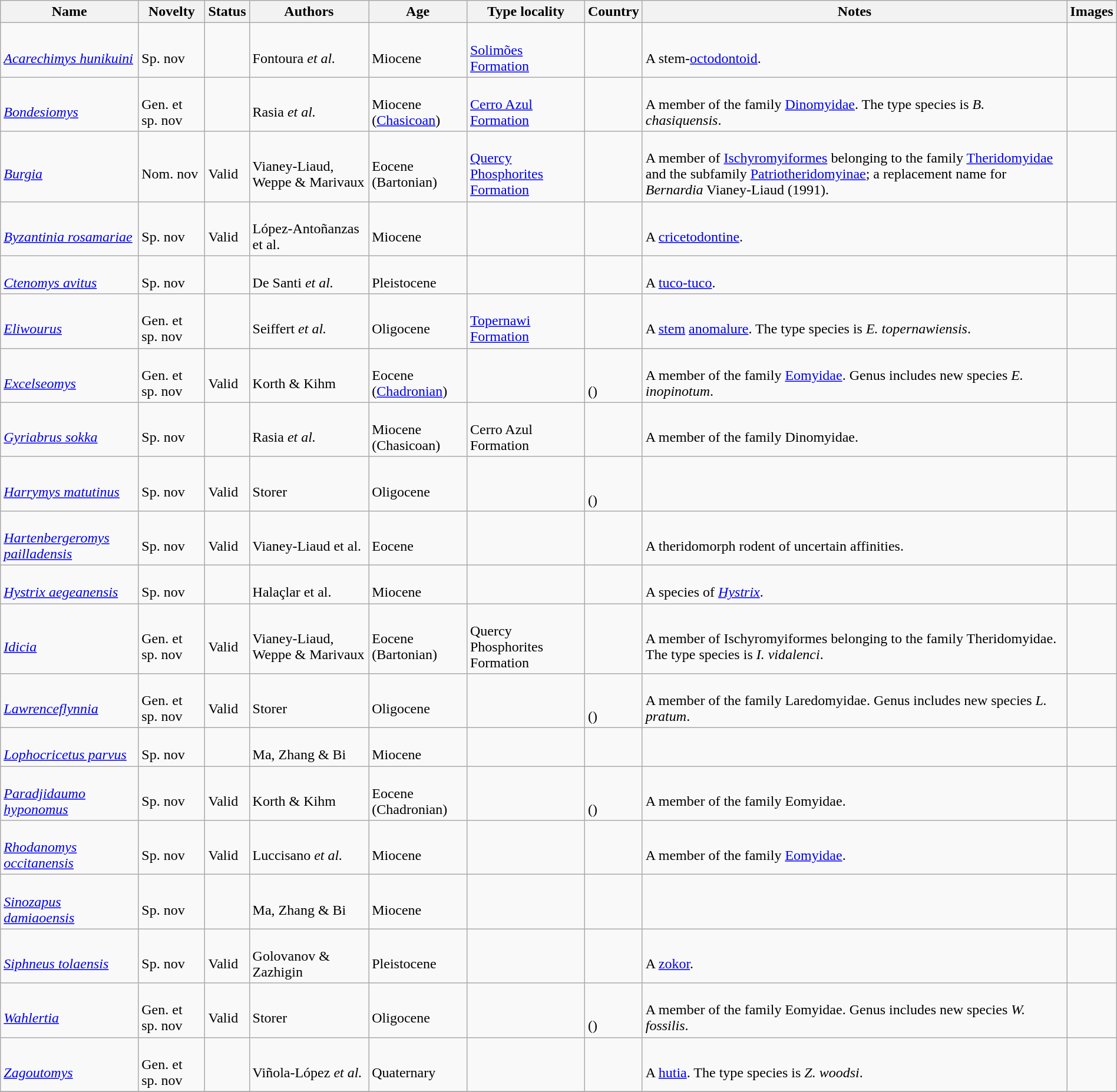<table class="wikitable sortable" align="center" width="100%">
<tr>
<th>Name</th>
<th>Novelty</th>
<th>Status</th>
<th>Authors</th>
<th>Age</th>
<th>Type locality</th>
<th>Country</th>
<th>Notes</th>
<th>Images</th>
</tr>
<tr>
<td><br><em><a href='#'>Acarechimys hunikuini</a></em></td>
<td><br>Sp. nov</td>
<td></td>
<td><br>Fontoura <em>et al.</em></td>
<td><br>Miocene</td>
<td><br><a href='#'>Solimões Formation</a></td>
<td><br></td>
<td><br>A stem-<a href='#'>octodontoid</a>.</td>
<td></td>
</tr>
<tr>
<td><br><em><a href='#'>Bondesiomys</a></em></td>
<td><br>Gen. et sp. nov</td>
<td></td>
<td><br>Rasia <em>et al.</em></td>
<td><br>Miocene (<a href='#'>Chasicoan</a>)</td>
<td><br><a href='#'>Cerro Azul Formation</a></td>
<td><br></td>
<td><br>A member of the family <a href='#'>Dinomyidae</a>. The type species is <em>B. chasiquensis</em>.</td>
<td></td>
</tr>
<tr>
<td><br><em><a href='#'>Burgia</a></em></td>
<td><br>Nom. nov</td>
<td><br>Valid</td>
<td><br>Vianey-Liaud, Weppe & Marivaux</td>
<td><br>Eocene (Bartonian)</td>
<td><br><a href='#'>Quercy Phosphorites Formation</a></td>
<td><br></td>
<td><br>A member of <a href='#'>Ischyromyiformes</a> belonging to the family <a href='#'>Theridomyidae</a> and the subfamily <a href='#'>Patriotheridomyinae</a>; a replacement name for <em>Bernardia</em> Vianey-Liaud (1991).</td>
<td></td>
</tr>
<tr>
<td><br><em><a href='#'>Byzantinia rosamariae</a></em></td>
<td><br>Sp. nov</td>
<td><br>Valid</td>
<td><br>López-Antoñanzas et al.</td>
<td><br>Miocene</td>
<td></td>
<td><br></td>
<td><br>A <a href='#'>cricetodontine</a>.</td>
<td></td>
</tr>
<tr>
<td><br><em><a href='#'>Ctenomys avitus</a></em></td>
<td><br>Sp. nov</td>
<td></td>
<td><br>De Santi <em>et al.</em></td>
<td><br>Pleistocene</td>
<td></td>
<td><br></td>
<td><br>A <a href='#'>tuco-tuco</a>.</td>
<td></td>
</tr>
<tr>
<td><br><em><a href='#'>Eliwourus</a></em></td>
<td><br>Gen. et sp. nov</td>
<td></td>
<td><br>Seiffert <em>et al.</em></td>
<td><br>Oligocene</td>
<td><br><a href='#'>Topernawi Formation</a></td>
<td><br></td>
<td><br>A <a href='#'>stem</a> <a href='#'>anomalure</a>. The type species is <em>E. topernawiensis</em>.</td>
<td></td>
</tr>
<tr>
<td><br><em><a href='#'>Excelseomys</a></em></td>
<td><br>Gen. et sp. nov</td>
<td><br>Valid</td>
<td><br>Korth & Kihm</td>
<td><br>Eocene (<a href='#'>Chadronian</a>)</td>
<td></td>
<td><br><br>()</td>
<td><br>A member of the family <a href='#'>Eomyidae</a>. Genus includes new species <em>E. inopinotum</em>.</td>
<td></td>
</tr>
<tr>
<td><br><em><a href='#'>Gyriabrus sokka</a></em></td>
<td><br>Sp. nov</td>
<td></td>
<td><br>Rasia <em>et al.</em></td>
<td><br>Miocene (Chasicoan)</td>
<td><br>Cerro Azul Formation</td>
<td><br></td>
<td><br>A member of the family Dinomyidae.</td>
<td></td>
</tr>
<tr>
<td><br><em><a href='#'>Harrymys matutinus</a></em></td>
<td><br>Sp. nov</td>
<td><br>Valid</td>
<td><br>Storer</td>
<td><br>Oligocene</td>
<td></td>
<td><br><br>()</td>
<td></td>
<td></td>
</tr>
<tr>
<td><br><em><a href='#'>Hartenbergeromys pailladensis</a></em></td>
<td><br>Sp. nov</td>
<td><br>Valid</td>
<td><br>Vianey-Liaud et al.</td>
<td><br>Eocene</td>
<td></td>
<td><br></td>
<td><br>A theridomorph rodent of uncertain affinities.</td>
<td></td>
</tr>
<tr>
<td><br><em><a href='#'>Hystrix aegeanensis</a></em></td>
<td><br>Sp. nov</td>
<td></td>
<td><br>Halaçlar et al.</td>
<td><br>Miocene</td>
<td></td>
<td><br><br>
</td>
<td><br>A species of <em><a href='#'>Hystrix</a></em>.</td>
<td></td>
</tr>
<tr>
<td><br><em><a href='#'>Idicia</a></em></td>
<td><br>Gen. et sp. nov</td>
<td><br>Valid</td>
<td><br>Vianey-Liaud, Weppe & Marivaux</td>
<td><br>Eocene (Bartonian)</td>
<td><br>Quercy Phosphorites Formation</td>
<td><br></td>
<td><br>A member of Ischyromyiformes belonging to the family Theridomyidae. The type species is <em>I. vidalenci</em>.</td>
<td></td>
</tr>
<tr>
<td><br><em><a href='#'>Lawrenceflynnia</a></em></td>
<td><br>Gen. et sp. nov</td>
<td><br>Valid</td>
<td><br>Storer</td>
<td><br>Oligocene</td>
<td></td>
<td><br><br>()</td>
<td><br>A member of the family Laredomyidae. Genus includes new species <em>L. pratum</em>.</td>
<td></td>
</tr>
<tr>
<td><br><em><a href='#'>Lophocricetus parvus</a></em></td>
<td><br>Sp. nov</td>
<td></td>
<td><br>Ma, Zhang & Bi</td>
<td><br>Miocene</td>
<td></td>
<td><br></td>
<td></td>
<td></td>
</tr>
<tr>
<td><br><em><a href='#'>Paradjidaumo hyponomus</a></em></td>
<td><br>Sp. nov</td>
<td><br>Valid</td>
<td><br>Korth & Kihm</td>
<td><br>Eocene (Chadronian)</td>
<td></td>
<td><br><br>()</td>
<td><br>A member of the family Eomyidae.</td>
<td></td>
</tr>
<tr>
<td><br><em><a href='#'>Rhodanomys occitanensis</a></em></td>
<td><br>Sp. nov</td>
<td><br>Valid</td>
<td><br>Luccisano <em>et al.</em></td>
<td><br>Miocene</td>
<td></td>
<td><br></td>
<td><br>A member of the family <a href='#'>Eomyidae</a>.</td>
<td></td>
</tr>
<tr>
<td><br><em><a href='#'>Sinozapus damiaoensis</a></em></td>
<td><br>Sp. nov</td>
<td></td>
<td><br>Ma, Zhang & Bi</td>
<td><br>Miocene</td>
<td></td>
<td><br></td>
<td></td>
<td></td>
</tr>
<tr>
<td><br><em><a href='#'>Siphneus tolaensis</a></em></td>
<td><br>Sp. nov</td>
<td><br>Valid</td>
<td><br>Golovanov & Zazhigin</td>
<td><br>Pleistocene</td>
<td></td>
<td><br></td>
<td><br>A <a href='#'>zokor</a>.</td>
<td></td>
</tr>
<tr>
<td><br><em><a href='#'>Wahlertia</a></em></td>
<td><br>Gen. et sp. nov</td>
<td><br>Valid</td>
<td><br>Storer</td>
<td><br>Oligocene</td>
<td></td>
<td><br><br>()</td>
<td><br>A member of the family Eomyidae. Genus includes new species <em>W. fossilis</em>.</td>
<td></td>
</tr>
<tr>
<td><br><em><a href='#'>Zagoutomys</a></em></td>
<td><br>Gen. et sp. nov</td>
<td></td>
<td><br>Viñola-López <em>et al.</em></td>
<td><br>Quaternary</td>
<td></td>
<td><br></td>
<td><br>A <a href='#'>hutia</a>. The type species is <em>Z. woodsi</em>.</td>
<td></td>
</tr>
<tr>
</tr>
</table>
